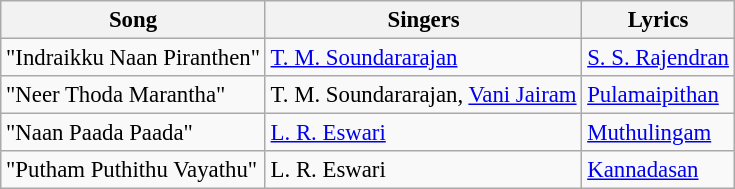<table class="wikitable" style="font-size:95%;">
<tr>
<th>Song</th>
<th>Singers</th>
<th>Lyrics</th>
</tr>
<tr>
<td>"Indraikku Naan Piranthen"</td>
<td><a href='#'>T. M. Soundararajan</a></td>
<td><a href='#'>S. S. Rajendran</a></td>
</tr>
<tr>
<td>"Neer Thoda Marantha"</td>
<td>T. M. Soundararajan, <a href='#'>Vani Jairam</a></td>
<td><a href='#'>Pulamaipithan</a></td>
</tr>
<tr>
<td>"Naan Paada Paada"</td>
<td><a href='#'>L. R. Eswari</a></td>
<td><a href='#'>Muthulingam</a></td>
</tr>
<tr>
<td>"Putham Puthithu Vayathu"</td>
<td>L. R. Eswari</td>
<td><a href='#'>Kannadasan</a></td>
</tr>
</table>
